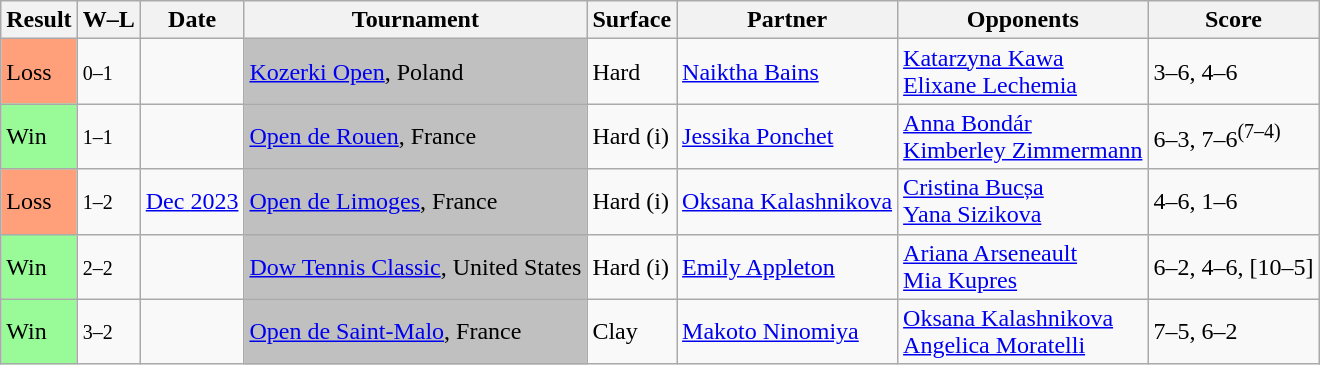<table class="sortable wikitable">
<tr>
<th>Result</th>
<th class="unsortable">W–L</th>
<th>Date</th>
<th>Tournament</th>
<th>Surface</th>
<th>Partner</th>
<th>Opponents</th>
<th class="unsortable">Score</th>
</tr>
<tr>
<td style="background:#ffa07a;">Loss</td>
<td><small>0–1</small></td>
<td><a href='#'></a></td>
<td bgcolor=silver><a href='#'>Kozerki Open</a>, Poland</td>
<td>Hard</td>
<td> <a href='#'>Naiktha Bains</a></td>
<td> <a href='#'>Katarzyna Kawa</a> <br>  <a href='#'>Elixane Lechemia</a></td>
<td>3–6, 4–6</td>
</tr>
<tr>
<td style="background:#98fb98;">Win</td>
<td><small>1–1</small></td>
<td><a href='#'></a></td>
<td bgcolor=silver><a href='#'>Open de Rouen</a>, France</td>
<td>Hard (i)</td>
<td> <a href='#'>Jessika Ponchet</a></td>
<td> <a href='#'>Anna Bondár</a> <br>  <a href='#'>Kimberley Zimmermann</a></td>
<td>6–3, 7–6<sup>(7–4)</sup></td>
</tr>
<tr>
<td bgcolor=FFA07A>Loss</td>
<td><small>1–2</small></td>
<td><a href='#'>Dec 2023</a></td>
<td bgcolor=silver><a href='#'>Open de Limoges</a>, France</td>
<td>Hard (i)</td>
<td> <a href='#'>Oksana Kalashnikova</a></td>
<td> <a href='#'>Cristina Bucșa</a> <br>  <a href='#'>Yana Sizikova</a></td>
<td>4–6, 1–6</td>
</tr>
<tr>
<td style="background:#98fb98;">Win</td>
<td><small>2–2</small></td>
<td><a href='#'></a></td>
<td bgcolor=silver><a href='#'>Dow Tennis Classic</a>, United States</td>
<td>Hard (i)</td>
<td> <a href='#'>Emily Appleton</a></td>
<td> <a href='#'>Ariana Arseneault</a> <br>  <a href='#'>Mia Kupres</a></td>
<td>6–2, 4–6, [10–5]</td>
</tr>
<tr>
<td style="background:#98fb98;">Win</td>
<td><small>3–2</small></td>
<td><a href='#'></a></td>
<td bgcolor=silver><a href='#'>Open de Saint-Malo</a>, France</td>
<td>Clay</td>
<td> <a href='#'>Makoto Ninomiya</a></td>
<td> <a href='#'>Oksana Kalashnikova</a> <br>  <a href='#'>Angelica Moratelli</a></td>
<td>7–5, 6–2</td>
</tr>
</table>
